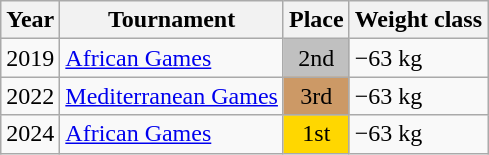<table class=wikitable>
<tr>
<th>Year</th>
<th>Tournament</th>
<th>Place</th>
<th>Weight class</th>
</tr>
<tr>
<td>2019</td>
<td><a href='#'>African Games</a></td>
<td bgcolor="silver" align="center">2nd</td>
<td>−63 kg</td>
</tr>
<tr>
<td>2022</td>
<td><a href='#'>Mediterranean Games</a></td>
<td bgcolor="cc9966" align="center">3rd</td>
<td>−63 kg</td>
</tr>
<tr>
<td>2024</td>
<td><a href='#'>African Games</a></td>
<td bgcolor="gold" align="center">1st</td>
<td>−63 kg</td>
</tr>
</table>
